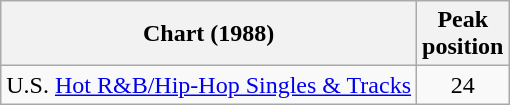<table class="wikitable sortable">
<tr>
<th align="left">Chart (1988)</th>
<th align="center">Peak<br>position</th>
</tr>
<tr>
<td align="left">U.S. <a href='#'>Hot R&B/Hip-Hop Singles & Tracks</a></td>
<td align="center">24</td>
</tr>
</table>
